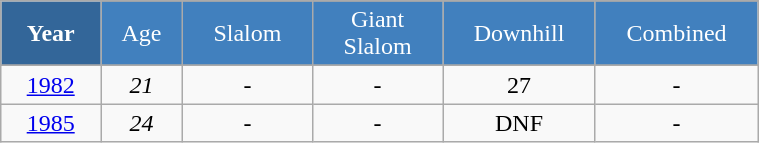<table class="wikitable" style="font-size:100%; text-align:center; border:grey solid 1px; border-collapse:collapse;" width="40%">
<tr style="background-color:#369; color:white;">
<td rowspan="2" colspan="1" width="4%"><strong>Year</strong></td>
</tr>
<tr style="background-color:#4180be; color:white;">
<td width="3%">Age</td>
<td width="5%">Slalom</td>
<td width="5%">Giant<br>Slalom</td>
<td width="5%">Downhill</td>
<td width="5%">Combined</td>
</tr>
<tr style="background-color:#8CB2D8; color:white;">
</tr>
<tr>
<td><a href='#'>1982</a></td>
<td><em>21</em></td>
<td>-</td>
<td>-</td>
<td>27</td>
<td>-</td>
</tr>
<tr>
<td><a href='#'>1985</a></td>
<td><em>24</em></td>
<td>-</td>
<td>-</td>
<td>DNF</td>
<td>-</td>
</tr>
</table>
